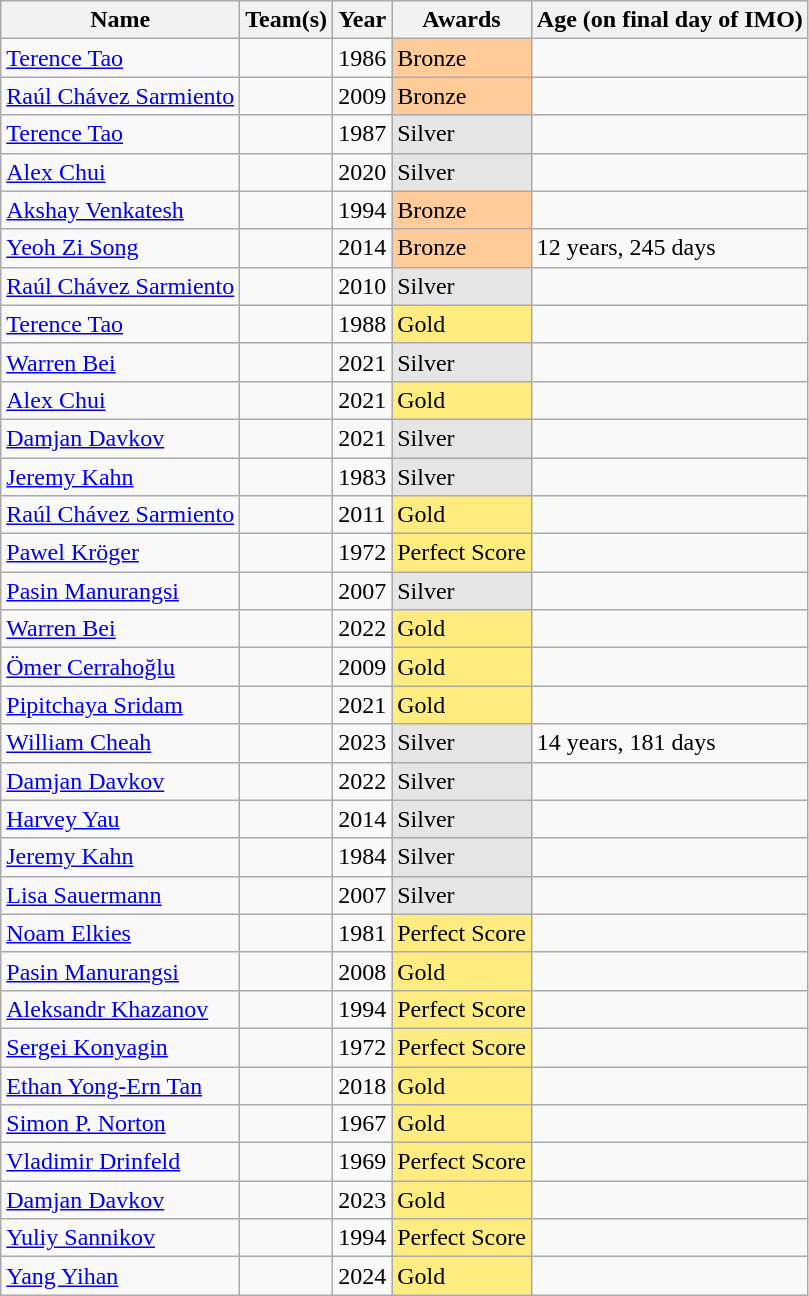<table class="wikitable sortable">
<tr>
<th>Name</th>
<th>Team(s)</th>
<th>Year</th>
<th>Awards</th>
<th>Age (on final day of IMO)</th>
</tr>
<tr>
<td><a href='#'>Terence Tao</a></td>
<td></td>
<td>1986</td>
<td data-sort-value="3" style="background-color:#FFCC99;">Bronze</td>
<td></td>
</tr>
<tr>
<td><a href='#'>Raúl Chávez Sarmiento</a></td>
<td></td>
<td>2009</td>
<td data-sort-value="3" style="background-color:#FFCC99;">Bronze</td>
<td></td>
</tr>
<tr>
<td><a href='#'>Terence Tao</a></td>
<td></td>
<td>1987</td>
<td data-sort-value="2" style="background-color:#E5E5E5;">Silver</td>
<td></td>
</tr>
<tr>
<td><a href='#'>Alex Chui</a></td>
<td></td>
<td>2020</td>
<td data-sort-value="2" style="background-color:#E5E5E5;">Silver</td>
<td></td>
</tr>
<tr>
<td><a href='#'>Akshay Venkatesh</a></td>
<td></td>
<td>1994</td>
<td data-sort-value="3" style="background-color:#FFCC99;">Bronze</td>
<td></td>
</tr>
<tr>
<td><a href='#'>Yeoh Zi Song</a></td>
<td></td>
<td>2014</td>
<td data-sort-value="3" style="background-color:#FFCC99;">Bronze</td>
<td>12 years, 245 days</td>
</tr>
<tr>
<td><a href='#'>Raúl Chávez Sarmiento</a></td>
<td></td>
<td>2010</td>
<td data-sort-value="2" style="background-color:#E5E5E5;">Silver</td>
<td></td>
</tr>
<tr>
<td><a href='#'>Terence Tao</a></td>
<td></td>
<td>1988</td>
<td data-sort-value="1" style="background-color:#FEEC80;">Gold</td>
<td></td>
</tr>
<tr>
<td><a href='#'>Warren Bei</a></td>
<td></td>
<td>2021</td>
<td data-sort-value="2" style="background-color:#E5E5E5;">Silver</td>
<td></td>
</tr>
<tr>
<td><a href='#'>Alex Chui</a></td>
<td></td>
<td>2021</td>
<td data-sort-value="1" style="background-color:#FEEC80;">Gold</td>
<td></td>
</tr>
<tr>
<td><a href='#'>Damjan Davkov</a></td>
<td></td>
<td>2021</td>
<td data-sort-value="2" style="background-color:#E5E5E5;">Silver</td>
<td></td>
</tr>
<tr>
<td><a href='#'>Jeremy Kahn</a></td>
<td></td>
<td>1983</td>
<td data-sort-value="2" style="background-color:#E5E5E5;">Silver</td>
<td></td>
</tr>
<tr>
<td><a href='#'>Raúl Chávez Sarmiento</a></td>
<td></td>
<td>2011</td>
<td data-sort-value="1" style="background-color:#FEEC80;">Gold</td>
<td></td>
</tr>
<tr>
<td><a href='#'>Pawel Kröger</a></td>
<td></td>
<td>1972</td>
<td data-sort-value="0" style="background-color:#FEEC80;">Perfect Score</td>
<td></td>
</tr>
<tr>
<td><a href='#'>Pasin Manurangsi</a></td>
<td></td>
<td>2007</td>
<td data-sort-value="2" style="background-color:#E5E5E5;">Silver</td>
<td></td>
</tr>
<tr>
<td><a href='#'>Warren Bei</a></td>
<td></td>
<td>2022</td>
<td data-sort-value="1" style="background-color:#FEEC80;">Gold</td>
<td></td>
</tr>
<tr>
<td><a href='#'>Ömer Cerrahoğlu</a></td>
<td></td>
<td>2009</td>
<td data-sort-value="1" style="background-color:#FEEC80;">Gold</td>
<td></td>
</tr>
<tr>
<td><a href='#'>Pipitchaya Sridam</a></td>
<td></td>
<td>2021</td>
<td data-sort-value="1" style="background-color:#FEEC80;">Gold</td>
<td></td>
</tr>
<tr>
<td><a href='#'>William Cheah</a></td>
<td></td>
<td>2023</td>
<td data-sort-value="1" style="background-color:#E5E5E5;">Silver</td>
<td>14 years, 181 days</td>
</tr>
<tr>
<td><a href='#'>Damjan Davkov</a></td>
<td></td>
<td>2022</td>
<td data-sort-value="2" style="background-color:#E5E5E5;">Silver</td>
<td></td>
</tr>
<tr>
<td><a href='#'>Harvey Yau</a></td>
<td></td>
<td>2014</td>
<td data-sort-value="2" style="background-color:#E5E5E5;">Silver</td>
<td></td>
</tr>
<tr>
<td><a href='#'>Jeremy Kahn</a></td>
<td></td>
<td>1984</td>
<td data-sort-value="2" style="background-color:#E5E5E5;">Silver</td>
<td></td>
</tr>
<tr>
<td><a href='#'>Lisa Sauermann</a></td>
<td></td>
<td>2007</td>
<td data-sort-value="2" style="background-color:#E5E5E5;">Silver</td>
<td></td>
</tr>
<tr>
<td><a href='#'>Noam Elkies</a></td>
<td></td>
<td>1981</td>
<td data-sort-value="0" style="background-color:#FEEC80;">Perfect Score</td>
<td></td>
</tr>
<tr>
<td><a href='#'>Pasin Manurangsi</a></td>
<td></td>
<td>2008</td>
<td data-sort-value="1" style="background-color:#FEEC80;">Gold</td>
<td></td>
</tr>
<tr>
<td><a href='#'>Aleksandr Khazanov</a></td>
<td></td>
<td>1994</td>
<td data-sort-value="0" style="background-color:#FEEC80;">Perfect Score</td>
<td></td>
</tr>
<tr>
<td><a href='#'>Sergei Konyagin</a></td>
<td></td>
<td>1972</td>
<td data-sort-value="0" style="background-color:#FEEC80;">Perfect Score</td>
<td></td>
</tr>
<tr>
<td><a href='#'>Ethan Yong-Ern Tan</a></td>
<td></td>
<td>2018</td>
<td data-sort-value="1" style="background-color:#FEEC80;">Gold</td>
<td></td>
</tr>
<tr>
<td><a href='#'>Simon P. Norton</a></td>
<td></td>
<td>1967</td>
<td data-sort-value="1" style="background-color:#FEEC80;">Gold</td>
<td></td>
</tr>
<tr>
<td><a href='#'>Vladimir Drinfeld</a></td>
<td></td>
<td>1969</td>
<td data-sort-value="0" style="background-color:#FEEC80;">Perfect Score</td>
<td></td>
</tr>
<tr>
<td><a href='#'>Damjan Davkov</a></td>
<td></td>
<td>2023</td>
<td data-sort-value="2" style="background-color:#FEEC80;">Gold</td>
<td></td>
</tr>
<tr>
<td><a href='#'>Yuliy Sannikov</a></td>
<td></td>
<td>1994</td>
<td data-sort-value="0" style="background-color:#FEEC80;">Perfect Score</td>
<td></td>
</tr>
<tr>
<td><a href='#'>Yang Yihan</a></td>
<td></td>
<td>2024</td>
<td data-sort-value="0" style="background-color:#FEEC80;">Gold</td>
<td></td>
</tr>
</table>
